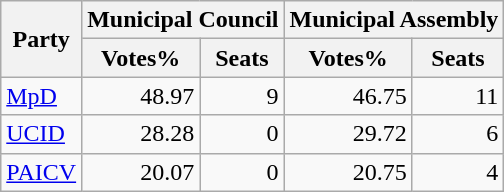<table class="wikitable sortable" style=text-align:right>
<tr>
<th rowspan=2>Party</th>
<th colspan=2>Municipal Council</th>
<th colspan=2>Municipal Assembly</th>
</tr>
<tr>
<th>Votes%</th>
<th>Seats</th>
<th>Votes%</th>
<th>Seats</th>
</tr>
<tr>
<td align=left><a href='#'>MpD</a></td>
<td>48.97</td>
<td>9</td>
<td>46.75</td>
<td>11</td>
</tr>
<tr>
<td align=left><a href='#'>UCID</a></td>
<td>28.28</td>
<td>0</td>
<td>29.72</td>
<td>6</td>
</tr>
<tr>
<td align=left><a href='#'>PAICV</a></td>
<td>20.07</td>
<td>0</td>
<td>20.75</td>
<td>4</td>
</tr>
</table>
